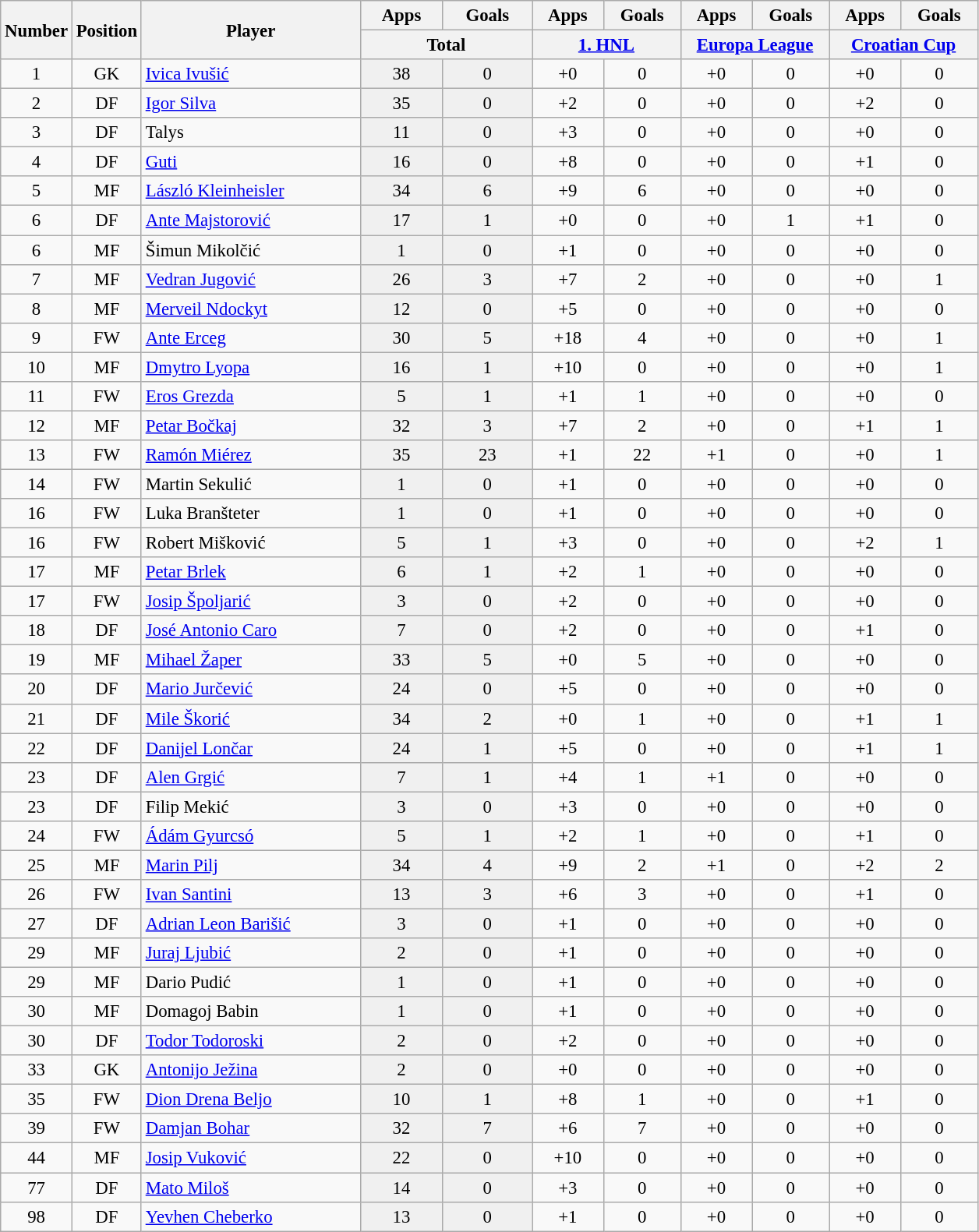<table class="wikitable sortable" style="font-size: 95%; text-align: center;">
<tr>
<th width=40 rowspan="2" align="center">Number</th>
<th width=40 rowspan="2" align="center">Position</th>
<th width=180 rowspan="2" align="center">Player</th>
<th>Apps</th>
<th>Goals</th>
<th>Apps</th>
<th>Goals</th>
<th>Apps</th>
<th>Goals</th>
<th>Apps</th>
<th>Goals</th>
</tr>
<tr>
<th class="unsortable" width=140 colspan="2" align="center">Total</th>
<th class="unsortable" width=120 colspan="2" align="center"><a href='#'>1. HNL</a></th>
<th class="unsortable" width=120 colspan="2" align="center"><a href='#'>Europa League</a></th>
<th class="unsortable" width=120 colspan="2" align="center"><a href='#'>Croatian Cup</a></th>
</tr>
<tr>
<td>1</td>
<td>GK</td>
<td style="text-align:left;"> <a href='#'>Ivica Ivušić</a></td>
<td style="background: #F0F0F0">38</td>
<td style="background: #F0F0F0">0</td>
<td>+0</td>
<td>0</td>
<td>+0</td>
<td>0</td>
<td>+0</td>
<td>0</td>
</tr>
<tr>
<td>2</td>
<td>DF</td>
<td style="text-align:left;"> <a href='#'>Igor Silva</a></td>
<td style="background: #F0F0F0">35</td>
<td style="background: #F0F0F0">0</td>
<td>+2</td>
<td>0</td>
<td>+0</td>
<td>0</td>
<td>+2</td>
<td>0</td>
</tr>
<tr>
<td>3</td>
<td>DF</td>
<td style="text-align:left;"> Talys</td>
<td style="background: #F0F0F0">11</td>
<td style="background: #F0F0F0">0</td>
<td>+3</td>
<td>0</td>
<td>+0</td>
<td>0</td>
<td>+0</td>
<td>0</td>
</tr>
<tr>
<td>4</td>
<td>DF</td>
<td style="text-align:left;"> <a href='#'>Guti</a></td>
<td style="background: #F0F0F0">16</td>
<td style="background: #F0F0F0">0</td>
<td>+8</td>
<td>0</td>
<td>+0</td>
<td>0</td>
<td>+1</td>
<td>0</td>
</tr>
<tr>
<td>5</td>
<td>MF</td>
<td style="text-align:left;"> <a href='#'>László Kleinheisler</a></td>
<td style="background: #F0F0F0">34</td>
<td style="background: #F0F0F0">6</td>
<td>+9</td>
<td>6</td>
<td>+0</td>
<td>0</td>
<td>+0</td>
<td>0</td>
</tr>
<tr>
<td>6</td>
<td>DF</td>
<td style="text-align:left;"> <a href='#'>Ante Majstorović</a></td>
<td style="background: #F0F0F0">17</td>
<td style="background: #F0F0F0">1</td>
<td>+0</td>
<td>0</td>
<td>+0</td>
<td>1</td>
<td>+1</td>
<td>0</td>
</tr>
<tr>
<td>6</td>
<td>MF</td>
<td style="text-align:left;"> Šimun Mikolčić</td>
<td style="background: #F0F0F0">1</td>
<td style="background: #F0F0F0">0</td>
<td>+1</td>
<td>0</td>
<td>+0</td>
<td>0</td>
<td>+0</td>
<td>0</td>
</tr>
<tr>
<td>7</td>
<td>MF</td>
<td style="text-align:left;"> <a href='#'>Vedran Jugović</a></td>
<td style="background: #F0F0F0">26</td>
<td style="background: #F0F0F0">3</td>
<td>+7</td>
<td>2</td>
<td>+0</td>
<td>0</td>
<td>+0</td>
<td>1</td>
</tr>
<tr>
<td>8</td>
<td>MF</td>
<td style="text-align:left;"> <a href='#'>Merveil Ndockyt</a></td>
<td style="background: #F0F0F0">12</td>
<td style="background: #F0F0F0">0</td>
<td>+5</td>
<td>0</td>
<td>+0</td>
<td>0</td>
<td>+0</td>
<td>0</td>
</tr>
<tr>
<td>9</td>
<td>FW</td>
<td style="text-align:left;"> <a href='#'>Ante Erceg</a></td>
<td style="background: #F0F0F0">30</td>
<td style="background: #F0F0F0">5</td>
<td>+18</td>
<td>4</td>
<td>+0</td>
<td>0</td>
<td>+0</td>
<td>1</td>
</tr>
<tr>
<td>10</td>
<td>MF</td>
<td style="text-align:left;"> <a href='#'>Dmytro Lyopa</a></td>
<td style="background: #F0F0F0">16</td>
<td style="background: #F0F0F0">1</td>
<td>+10</td>
<td>0</td>
<td>+0</td>
<td>0</td>
<td>+0</td>
<td>1</td>
</tr>
<tr>
<td>11</td>
<td>FW</td>
<td style="text-align:left;"> <a href='#'>Eros Grezda</a></td>
<td style="background: #F0F0F0">5</td>
<td style="background: #F0F0F0">1</td>
<td>+1</td>
<td>1</td>
<td>+0</td>
<td>0</td>
<td>+0</td>
<td>0</td>
</tr>
<tr>
<td>12</td>
<td>MF</td>
<td style="text-align:left;"> <a href='#'>Petar Bočkaj</a></td>
<td style="background: #F0F0F0">32</td>
<td style="background: #F0F0F0">3</td>
<td>+7</td>
<td>2</td>
<td>+0</td>
<td>0</td>
<td>+1</td>
<td>1</td>
</tr>
<tr>
<td>13</td>
<td>FW</td>
<td style="text-align:left;"> <a href='#'>Ramón Miérez</a></td>
<td style="background: #F0F0F0">35</td>
<td style="background: #F0F0F0">23</td>
<td>+1</td>
<td>22</td>
<td>+1</td>
<td>0</td>
<td>+0</td>
<td>1</td>
</tr>
<tr>
<td>14</td>
<td>FW</td>
<td style="text-align:left;"> Martin Sekulić</td>
<td style="background: #F0F0F0">1</td>
<td style="background: #F0F0F0">0</td>
<td>+1</td>
<td>0</td>
<td>+0</td>
<td>0</td>
<td>+0</td>
<td>0</td>
</tr>
<tr>
<td>16</td>
<td>FW</td>
<td style="text-align:left;"> Luka Branšteter</td>
<td style="background: #F0F0F0">1</td>
<td style="background: #F0F0F0">0</td>
<td>+1</td>
<td>0</td>
<td>+0</td>
<td>0</td>
<td>+0</td>
<td>0</td>
</tr>
<tr>
<td>16</td>
<td>FW</td>
<td style="text-align:left;"> Robert Mišković</td>
<td style="background: #F0F0F0">5</td>
<td style="background: #F0F0F0">1</td>
<td>+3</td>
<td>0</td>
<td>+0</td>
<td>0</td>
<td>+2</td>
<td>1</td>
</tr>
<tr>
<td>17</td>
<td>MF</td>
<td style="text-align:left;"> <a href='#'>Petar Brlek</a></td>
<td style="background: #F0F0F0">6</td>
<td style="background: #F0F0F0">1</td>
<td>+2</td>
<td>1</td>
<td>+0</td>
<td>0</td>
<td>+0</td>
<td>0</td>
</tr>
<tr>
<td>17</td>
<td>FW</td>
<td style="text-align:left;"> <a href='#'>Josip Špoljarić</a></td>
<td style="background: #F0F0F0">3</td>
<td style="background: #F0F0F0">0</td>
<td>+2</td>
<td>0</td>
<td>+0</td>
<td>0</td>
<td>+0</td>
<td>0</td>
</tr>
<tr>
<td>18</td>
<td>DF</td>
<td style="text-align:left;"> <a href='#'>José Antonio Caro</a></td>
<td style="background: #F0F0F0">7</td>
<td style="background: #F0F0F0">0</td>
<td>+2</td>
<td>0</td>
<td>+0</td>
<td>0</td>
<td>+1</td>
<td>0</td>
</tr>
<tr>
<td>19</td>
<td>MF</td>
<td style="text-align:left;"> <a href='#'>Mihael Žaper</a></td>
<td style="background: #F0F0F0">33</td>
<td style="background: #F0F0F0">5</td>
<td>+0</td>
<td>5</td>
<td>+0</td>
<td>0</td>
<td>+0</td>
<td>0</td>
</tr>
<tr>
<td>20</td>
<td>DF</td>
<td style="text-align:left;"> <a href='#'>Mario Jurčević</a></td>
<td style="background: #F0F0F0">24</td>
<td style="background: #F0F0F0">0</td>
<td>+5</td>
<td>0</td>
<td>+0</td>
<td>0</td>
<td>+0</td>
<td>0</td>
</tr>
<tr>
<td>21</td>
<td>DF</td>
<td style="text-align:left;"> <a href='#'>Mile Škorić</a></td>
<td style="background: #F0F0F0">34</td>
<td style="background: #F0F0F0">2</td>
<td>+0</td>
<td>1</td>
<td>+0</td>
<td>0</td>
<td>+1</td>
<td>1</td>
</tr>
<tr>
<td>22</td>
<td>DF</td>
<td style="text-align:left;"> <a href='#'>Danijel Lončar</a></td>
<td style="background: #F0F0F0">24</td>
<td style="background: #F0F0F0">1</td>
<td>+5</td>
<td>0</td>
<td>+0</td>
<td>0</td>
<td>+1</td>
<td>1</td>
</tr>
<tr>
<td>23</td>
<td>DF</td>
<td style="text-align:left;"> <a href='#'>Alen Grgić</a></td>
<td style="background: #F0F0F0">7</td>
<td style="background: #F0F0F0">1</td>
<td>+4</td>
<td>1</td>
<td>+1</td>
<td>0</td>
<td>+0</td>
<td>0</td>
</tr>
<tr>
<td>23</td>
<td>DF</td>
<td style="text-align:left;"> Filip Mekić</td>
<td style="background: #F0F0F0">3</td>
<td style="background: #F0F0F0">0</td>
<td>+3</td>
<td>0</td>
<td>+0</td>
<td>0</td>
<td>+0</td>
<td>0</td>
</tr>
<tr>
<td>24</td>
<td>FW</td>
<td style="text-align:left;"> <a href='#'>Ádám Gyurcsó</a></td>
<td style="background: #F0F0F0">5</td>
<td style="background: #F0F0F0">1</td>
<td>+2</td>
<td>1</td>
<td>+0</td>
<td>0</td>
<td>+1</td>
<td>0</td>
</tr>
<tr>
<td>25</td>
<td>MF</td>
<td style="text-align:left;"> <a href='#'>Marin Pilj</a></td>
<td style="background: #F0F0F0">34</td>
<td style="background: #F0F0F0">4</td>
<td>+9</td>
<td>2</td>
<td>+1</td>
<td>0</td>
<td>+2</td>
<td>2</td>
</tr>
<tr>
<td>26</td>
<td>FW</td>
<td style="text-align:left;"> <a href='#'>Ivan Santini</a></td>
<td style="background: #F0F0F0">13</td>
<td style="background: #F0F0F0">3</td>
<td>+6</td>
<td>3</td>
<td>+0</td>
<td>0</td>
<td>+1</td>
<td>0</td>
</tr>
<tr>
<td>27</td>
<td>DF</td>
<td style="text-align:left;"> <a href='#'>Adrian Leon Barišić</a></td>
<td style="background: #F0F0F0">3</td>
<td style="background: #F0F0F0">0</td>
<td>+1</td>
<td>0</td>
<td>+0</td>
<td>0</td>
<td>+0</td>
<td>0</td>
</tr>
<tr>
<td>29</td>
<td>MF</td>
<td style="text-align:left;"> <a href='#'>Juraj Ljubić</a></td>
<td style="background: #F0F0F0">2</td>
<td style="background: #F0F0F0">0</td>
<td>+1</td>
<td>0</td>
<td>+0</td>
<td>0</td>
<td>+0</td>
<td>0</td>
</tr>
<tr>
<td>29</td>
<td>MF</td>
<td style="text-align:left;"> Dario Pudić</td>
<td style="background: #F0F0F0">1</td>
<td style="background: #F0F0F0">0</td>
<td>+1</td>
<td>0</td>
<td>+0</td>
<td>0</td>
<td>+0</td>
<td>0</td>
</tr>
<tr>
<td>30</td>
<td>MF</td>
<td style="text-align:left;"> Domagoj Babin</td>
<td style="background: #F0F0F0">1</td>
<td style="background: #F0F0F0">0</td>
<td>+1</td>
<td>0</td>
<td>+0</td>
<td>0</td>
<td>+0</td>
<td>0</td>
</tr>
<tr>
<td>30</td>
<td>DF</td>
<td style="text-align:left;"> <a href='#'>Todor Todoroski</a></td>
<td style="background: #F0F0F0">2</td>
<td style="background: #F0F0F0">0</td>
<td>+2</td>
<td>0</td>
<td>+0</td>
<td>0</td>
<td>+0</td>
<td>0</td>
</tr>
<tr>
<td>33</td>
<td>GK</td>
<td style="text-align:left;"> <a href='#'>Antonijo Ježina</a></td>
<td style="background: #F0F0F0">2</td>
<td style="background: #F0F0F0">0</td>
<td>+0</td>
<td>0</td>
<td>+0</td>
<td>0</td>
<td>+0</td>
<td>0</td>
</tr>
<tr>
<td>35</td>
<td>FW</td>
<td style="text-align:left;"> <a href='#'>Dion Drena Beljo</a></td>
<td style="background: #F0F0F0">10</td>
<td style="background: #F0F0F0">1</td>
<td>+8</td>
<td>1</td>
<td>+0</td>
<td>0</td>
<td>+1</td>
<td>0</td>
</tr>
<tr>
<td>39</td>
<td>FW</td>
<td style="text-align:left;"> <a href='#'>Damjan Bohar</a></td>
<td style="background: #F0F0F0">32</td>
<td style="background: #F0F0F0">7</td>
<td>+6</td>
<td>7</td>
<td>+0</td>
<td>0</td>
<td>+0</td>
<td>0</td>
</tr>
<tr>
<td>44</td>
<td>MF</td>
<td style="text-align:left;"> <a href='#'>Josip Vuković</a></td>
<td style="background: #F0F0F0">22</td>
<td style="background: #F0F0F0">0</td>
<td>+10</td>
<td>0</td>
<td>+0</td>
<td>0</td>
<td>+0</td>
<td>0</td>
</tr>
<tr>
<td>77</td>
<td>DF</td>
<td style="text-align:left;"> <a href='#'>Mato Miloš</a></td>
<td style="background: #F0F0F0">14</td>
<td style="background: #F0F0F0">0</td>
<td>+3</td>
<td>0</td>
<td>+0</td>
<td>0</td>
<td>+0</td>
<td>0</td>
</tr>
<tr>
<td>98</td>
<td>DF</td>
<td style="text-align:left;"> <a href='#'>Yevhen Cheberko</a></td>
<td style="background: #F0F0F0">13</td>
<td style="background: #F0F0F0">0</td>
<td>+1</td>
<td>0</td>
<td>+0</td>
<td>0</td>
<td>+0</td>
<td>0</td>
</tr>
</table>
